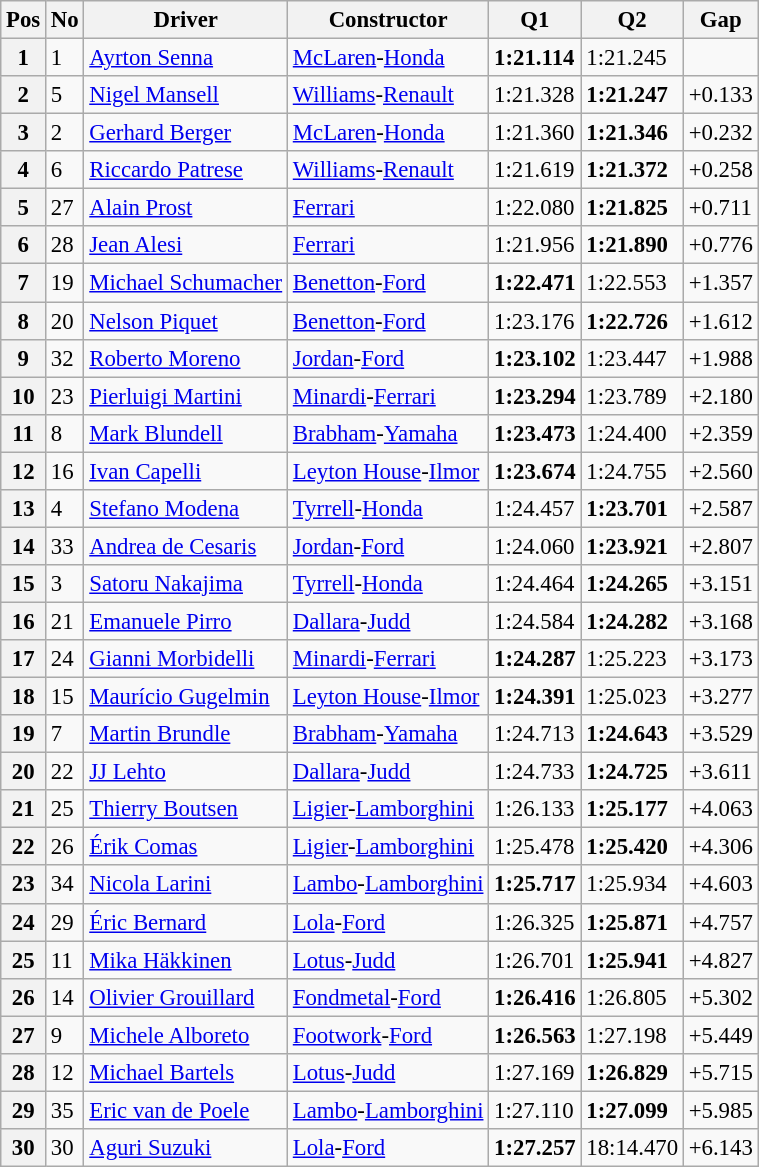<table class="wikitable sortable" style="font-size: 95%;">
<tr>
<th>Pos</th>
<th>No</th>
<th>Driver</th>
<th>Constructor</th>
<th>Q1</th>
<th>Q2</th>
<th>Gap</th>
</tr>
<tr>
<th>1</th>
<td>1</td>
<td> <a href='#'>Ayrton Senna</a></td>
<td><a href='#'>McLaren</a>-<a href='#'>Honda</a></td>
<td><strong>1:21.114</strong></td>
<td>1:21.245</td>
<td></td>
</tr>
<tr>
<th>2</th>
<td>5</td>
<td> <a href='#'>Nigel Mansell</a></td>
<td><a href='#'>Williams</a>-<a href='#'>Renault</a></td>
<td>1:21.328</td>
<td><strong>1:21.247</strong></td>
<td>+0.133</td>
</tr>
<tr>
<th>3</th>
<td>2</td>
<td> <a href='#'>Gerhard Berger</a></td>
<td><a href='#'>McLaren</a>-<a href='#'>Honda</a></td>
<td>1:21.360</td>
<td><strong>1:21.346</strong></td>
<td>+0.232</td>
</tr>
<tr>
<th>4</th>
<td>6</td>
<td> <a href='#'>Riccardo Patrese</a></td>
<td><a href='#'>Williams</a>-<a href='#'>Renault</a></td>
<td>1:21.619</td>
<td><strong>1:21.372</strong></td>
<td>+0.258</td>
</tr>
<tr>
<th>5</th>
<td>27</td>
<td> <a href='#'>Alain Prost</a></td>
<td><a href='#'>Ferrari</a></td>
<td>1:22.080</td>
<td><strong>1:21.825</strong></td>
<td>+0.711</td>
</tr>
<tr>
<th>6</th>
<td>28</td>
<td> <a href='#'>Jean Alesi</a></td>
<td><a href='#'>Ferrari</a></td>
<td>1:21.956</td>
<td><strong>1:21.890</strong></td>
<td>+0.776</td>
</tr>
<tr>
<th>7</th>
<td>19</td>
<td> <a href='#'>Michael Schumacher</a></td>
<td><a href='#'>Benetton</a>-<a href='#'>Ford</a></td>
<td><strong>1:22.471</strong></td>
<td>1:22.553</td>
<td>+1.357</td>
</tr>
<tr>
<th>8</th>
<td>20</td>
<td> <a href='#'>Nelson Piquet</a></td>
<td><a href='#'>Benetton</a>-<a href='#'>Ford</a></td>
<td>1:23.176</td>
<td><strong>1:22.726</strong></td>
<td>+1.612</td>
</tr>
<tr>
<th>9</th>
<td>32</td>
<td> <a href='#'>Roberto Moreno</a></td>
<td><a href='#'>Jordan</a>-<a href='#'>Ford</a></td>
<td><strong>1:23.102</strong></td>
<td>1:23.447</td>
<td>+1.988</td>
</tr>
<tr>
<th>10</th>
<td>23</td>
<td> <a href='#'>Pierluigi Martini</a></td>
<td><a href='#'>Minardi</a>-<a href='#'>Ferrari</a></td>
<td><strong>1:23.294</strong></td>
<td>1:23.789</td>
<td>+2.180</td>
</tr>
<tr>
<th>11</th>
<td>8</td>
<td> <a href='#'>Mark Blundell</a></td>
<td><a href='#'>Brabham</a>-<a href='#'>Yamaha</a></td>
<td><strong>1:23.473</strong></td>
<td>1:24.400</td>
<td>+2.359</td>
</tr>
<tr>
<th>12</th>
<td>16</td>
<td> <a href='#'>Ivan Capelli</a></td>
<td><a href='#'>Leyton House</a>-<a href='#'>Ilmor</a></td>
<td><strong>1:23.674</strong></td>
<td>1:24.755</td>
<td>+2.560</td>
</tr>
<tr>
<th>13</th>
<td>4</td>
<td> <a href='#'>Stefano Modena</a></td>
<td><a href='#'>Tyrrell</a>-<a href='#'>Honda</a></td>
<td>1:24.457</td>
<td><strong>1:23.701</strong></td>
<td>+2.587</td>
</tr>
<tr>
<th>14</th>
<td>33</td>
<td> <a href='#'>Andrea de Cesaris</a></td>
<td><a href='#'>Jordan</a>-<a href='#'>Ford</a></td>
<td>1:24.060</td>
<td><strong>1:23.921</strong></td>
<td>+2.807</td>
</tr>
<tr>
<th>15</th>
<td>3</td>
<td> <a href='#'>Satoru Nakajima</a></td>
<td><a href='#'>Tyrrell</a>-<a href='#'>Honda</a></td>
<td>1:24.464</td>
<td><strong>1:24.265</strong></td>
<td>+3.151</td>
</tr>
<tr>
<th>16</th>
<td>21</td>
<td> <a href='#'>Emanuele Pirro</a></td>
<td><a href='#'>Dallara</a>-<a href='#'>Judd</a></td>
<td>1:24.584</td>
<td><strong>1:24.282</strong></td>
<td>+3.168</td>
</tr>
<tr>
<th>17</th>
<td>24</td>
<td> <a href='#'>Gianni Morbidelli</a></td>
<td><a href='#'>Minardi</a>-<a href='#'>Ferrari</a></td>
<td><strong>1:24.287</strong></td>
<td>1:25.223</td>
<td>+3.173</td>
</tr>
<tr>
<th>18</th>
<td>15</td>
<td> <a href='#'>Maurício Gugelmin</a></td>
<td><a href='#'>Leyton House</a>-<a href='#'>Ilmor</a></td>
<td><strong>1:24.391</strong></td>
<td>1:25.023</td>
<td>+3.277</td>
</tr>
<tr>
<th>19</th>
<td>7</td>
<td> <a href='#'>Martin Brundle</a></td>
<td><a href='#'>Brabham</a>-<a href='#'>Yamaha</a></td>
<td>1:24.713</td>
<td><strong>1:24.643</strong></td>
<td>+3.529</td>
</tr>
<tr>
<th>20</th>
<td>22</td>
<td> <a href='#'>JJ Lehto</a></td>
<td><a href='#'>Dallara</a>-<a href='#'>Judd</a></td>
<td>1:24.733</td>
<td><strong>1:24.725</strong></td>
<td>+3.611</td>
</tr>
<tr>
<th>21</th>
<td>25</td>
<td> <a href='#'>Thierry Boutsen</a></td>
<td><a href='#'>Ligier</a>-<a href='#'>Lamborghini</a></td>
<td>1:26.133</td>
<td><strong>1:25.177</strong></td>
<td>+4.063</td>
</tr>
<tr>
<th>22</th>
<td>26</td>
<td> <a href='#'>Érik Comas</a></td>
<td><a href='#'>Ligier</a>-<a href='#'>Lamborghini</a></td>
<td>1:25.478</td>
<td><strong>1:25.420</strong></td>
<td>+4.306</td>
</tr>
<tr>
<th>23</th>
<td>34</td>
<td> <a href='#'>Nicola Larini</a></td>
<td><a href='#'>Lambo</a>-<a href='#'>Lamborghini</a></td>
<td><strong>1:25.717</strong></td>
<td>1:25.934</td>
<td>+4.603</td>
</tr>
<tr>
<th>24</th>
<td>29</td>
<td> <a href='#'>Éric Bernard</a></td>
<td><a href='#'>Lola</a>-<a href='#'>Ford</a></td>
<td>1:26.325</td>
<td><strong>1:25.871</strong></td>
<td>+4.757</td>
</tr>
<tr>
<th>25</th>
<td>11</td>
<td> <a href='#'>Mika Häkkinen</a></td>
<td><a href='#'>Lotus</a>-<a href='#'>Judd</a></td>
<td>1:26.701</td>
<td><strong>1:25.941</strong></td>
<td>+4.827</td>
</tr>
<tr>
<th>26</th>
<td>14</td>
<td> <a href='#'>Olivier Grouillard</a></td>
<td><a href='#'>Fondmetal</a>-<a href='#'>Ford</a></td>
<td><strong>1:26.416</strong></td>
<td>1:26.805</td>
<td>+5.302</td>
</tr>
<tr>
<th>27</th>
<td>9</td>
<td> <a href='#'>Michele Alboreto</a></td>
<td><a href='#'>Footwork</a>-<a href='#'>Ford</a></td>
<td><strong>1:26.563</strong></td>
<td>1:27.198</td>
<td>+5.449</td>
</tr>
<tr>
<th>28</th>
<td>12</td>
<td> <a href='#'>Michael Bartels</a></td>
<td><a href='#'>Lotus</a>-<a href='#'>Judd</a></td>
<td>1:27.169</td>
<td><strong>1:26.829</strong></td>
<td>+5.715</td>
</tr>
<tr>
<th>29</th>
<td>35</td>
<td> <a href='#'>Eric van de Poele</a></td>
<td><a href='#'>Lambo</a>-<a href='#'>Lamborghini</a></td>
<td>1:27.110</td>
<td><strong>1:27.099</strong></td>
<td>+5.985</td>
</tr>
<tr>
<th>30</th>
<td>30</td>
<td> <a href='#'>Aguri Suzuki</a></td>
<td><a href='#'>Lola</a>-<a href='#'>Ford</a></td>
<td><strong>1:27.257</strong></td>
<td>18:14.470</td>
<td>+6.143</td>
</tr>
</table>
